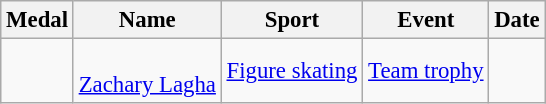<table class="wikitable sortable" style="font-size: 95%">
<tr>
<th>Medal</th>
<th>Name</th>
<th>Sport</th>
<th>Event</th>
<th>Date</th>
</tr>
<tr>
<td></td>
<td><br><a href='#'>Zachary Lagha</a></td>
<td><a href='#'>Figure skating</a></td>
<td><a href='#'>Team trophy</a></td>
<td></td>
</tr>
</table>
